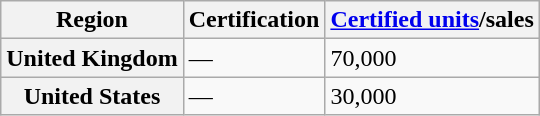<table class="wikitable sortable">
<tr>
<th>Region</th>
<th>Certification</th>
<th><a href='#'>Certified units</a>/sales</th>
</tr>
<tr>
<th>United Kingdom</th>
<td>—</td>
<td>70,000 </td>
</tr>
<tr>
<th>United States</th>
<td>—</td>
<td>30,000</td>
</tr>
</table>
